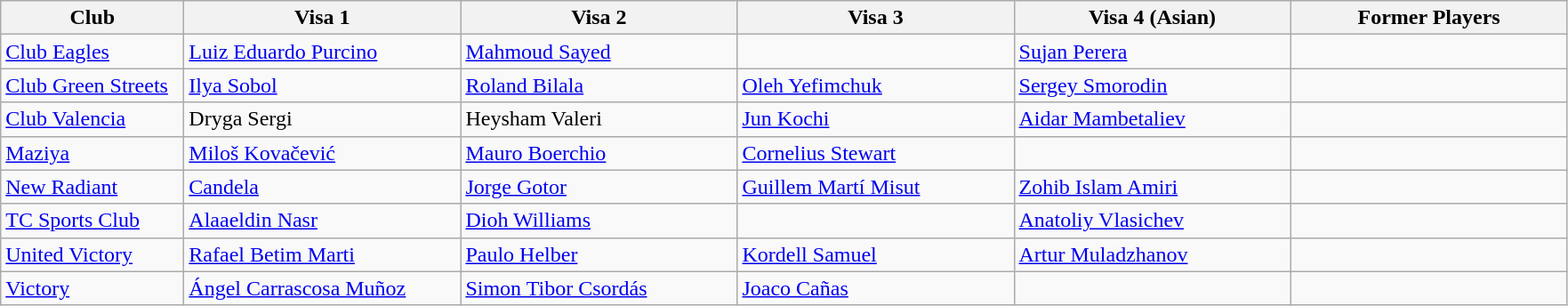<table class="wikitable">
<tr>
<th style="width:130px;">Club</th>
<th style="width:200px;">Visa 1</th>
<th style="width:200px;">Visa 2</th>
<th style="width:200px;">Visa 3</th>
<th style="width:200px;">Visa 4 (Asian)</th>
<th style="width:200px;">Former Players</th>
</tr>
<tr style="vertical-align:top;">
<td><a href='#'>Club Eagles</a></td>
<td> <a href='#'>Luiz Eduardo Purcino</a></td>
<td> <a href='#'>Mahmoud Sayed</a></td>
<td></td>
<td> <a href='#'>Sujan Perera</a></td>
<td></td>
</tr>
<tr style="vertical-align:top;">
<td><a href='#'>Club Green Streets</a></td>
<td> <a href='#'>Ilya Sobol</a></td>
<td> <a href='#'>Roland Bilala</a></td>
<td> <a href='#'>Oleh Yefimchuk</a></td>
<td> <a href='#'>Sergey Smorodin</a></td>
<td></td>
</tr>
<tr style="vertical-align:top;">
<td><a href='#'>Club Valencia</a></td>
<td>Dryga Sergi</td>
<td>Heysham Valeri</td>
<td> <a href='#'>Jun Kochi</a></td>
<td> <a href='#'>Aidar Mambetaliev</a></td>
<td></td>
</tr>
<tr style="vertical-align:top;">
<td><a href='#'>Maziya</a></td>
<td> <a href='#'>Miloš Kovačević</a></td>
<td> <a href='#'>Mauro Boerchio</a></td>
<td> <a href='#'>Cornelius Stewart</a></td>
<td></td>
<td></td>
</tr>
<tr style="vertical-align:top;">
<td><a href='#'>New Radiant</a></td>
<td> <a href='#'>Candela</a></td>
<td> <a href='#'>Jorge Gotor</a></td>
<td> <a href='#'>Guillem Martí Misut</a></td>
<td> <a href='#'>Zohib Islam Amiri</a></td>
<td></td>
</tr>
<tr style="vertical-align:top;">
<td><a href='#'>TC Sports Club</a></td>
<td> <a href='#'>Alaaeldin Nasr</a></td>
<td> <a href='#'>Dioh Williams</a></td>
<td></td>
<td> <a href='#'>Anatoliy Vlasichev</a></td>
<td></td>
</tr>
<tr style="vertical-align:top;">
<td><a href='#'>United Victory</a></td>
<td> <a href='#'>Rafael Betim Marti</a></td>
<td> <a href='#'>Paulo Helber</a></td>
<td> <a href='#'>Kordell Samuel</a></td>
<td> <a href='#'>Artur Muladzhanov</a></td>
<td></td>
</tr>
<tr style="vertical-align:top;">
<td><a href='#'>Victory</a></td>
<td> <a href='#'>Ángel Carrascosa Muñoz</a></td>
<td> <a href='#'>Simon Tibor Csordás</a></td>
<td> <a href='#'>Joaco Cañas</a></td>
<td></td>
<td></td>
</tr>
</table>
